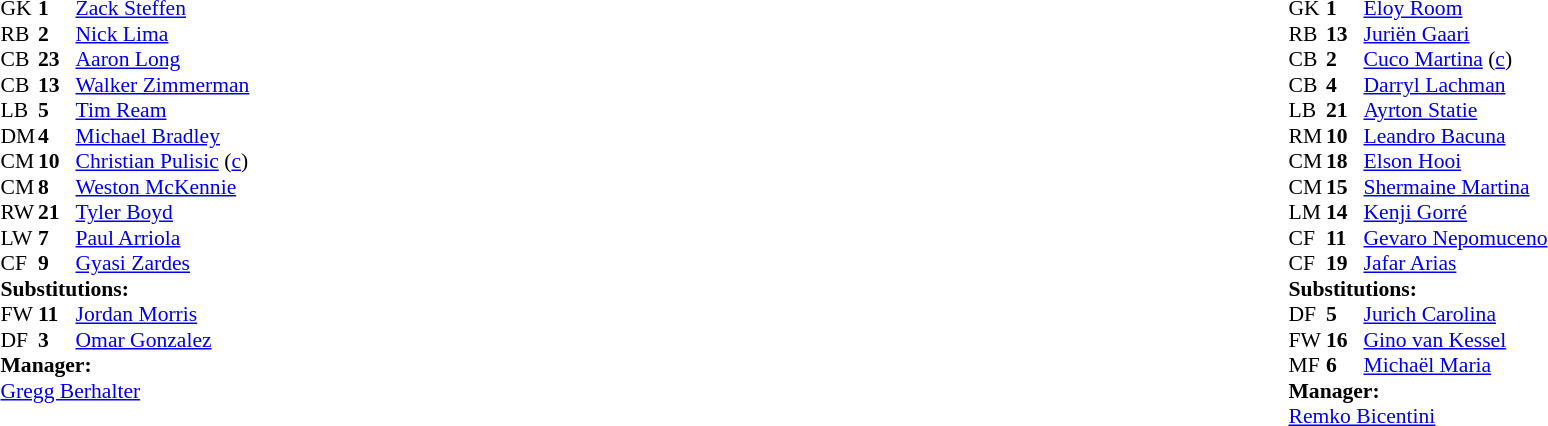<table width="100%">
<tr>
<td valign="top" width="40%"><br><table style="font-size:90%" cellspacing="0" cellpadding="0">
<tr>
<th width=25></th>
<th width=25></th>
</tr>
<tr>
<td>GK</td>
<td><strong>1</strong></td>
<td><a href='#'>Zack Steffen</a></td>
</tr>
<tr>
<td>RB</td>
<td><strong>2</strong></td>
<td><a href='#'>Nick Lima</a></td>
</tr>
<tr>
<td>CB</td>
<td><strong>23</strong></td>
<td><a href='#'>Aaron Long</a></td>
</tr>
<tr>
<td>CB</td>
<td><strong>13</strong></td>
<td><a href='#'>Walker Zimmerman</a></td>
</tr>
<tr>
<td>LB</td>
<td><strong>5</strong></td>
<td><a href='#'>Tim Ream</a></td>
</tr>
<tr>
<td>DM</td>
<td><strong>4</strong></td>
<td><a href='#'>Michael Bradley</a></td>
</tr>
<tr>
<td>CM</td>
<td><strong>10</strong></td>
<td><a href='#'>Christian Pulisic</a> (<a href='#'>c</a>)</td>
</tr>
<tr>
<td>CM</td>
<td><strong>8</strong></td>
<td><a href='#'>Weston McKennie</a></td>
</tr>
<tr>
<td>RW</td>
<td><strong>21</strong></td>
<td><a href='#'>Tyler Boyd</a></td>
<td></td>
<td></td>
</tr>
<tr>
<td>LW</td>
<td><strong>7</strong></td>
<td><a href='#'>Paul Arriola</a></td>
<td></td>
<td></td>
</tr>
<tr>
<td>CF</td>
<td><strong>9</strong></td>
<td><a href='#'>Gyasi Zardes</a></td>
</tr>
<tr>
<td colspan=3><strong>Substitutions:</strong></td>
</tr>
<tr>
<td>FW</td>
<td><strong>11</strong></td>
<td><a href='#'>Jordan Morris</a></td>
<td></td>
<td></td>
</tr>
<tr>
<td>DF</td>
<td><strong>3</strong></td>
<td><a href='#'>Omar Gonzalez</a></td>
<td></td>
<td></td>
</tr>
<tr>
<td colspan=3><strong>Manager:</strong></td>
</tr>
<tr>
<td colspan=3><a href='#'>Gregg Berhalter</a></td>
</tr>
</table>
</td>
<td valign="top"></td>
<td valign="top" width="50%"><br><table style="font-size:90%; margin:auto" cellspacing="0" cellpadding="0">
<tr>
<th width=25></th>
<th width=25></th>
</tr>
<tr>
<td>GK</td>
<td><strong>1</strong></td>
<td><a href='#'>Eloy Room</a></td>
</tr>
<tr>
<td>RB</td>
<td><strong>13</strong></td>
<td><a href='#'>Juriën Gaari</a></td>
</tr>
<tr>
<td>CB</td>
<td><strong>2</strong></td>
<td><a href='#'>Cuco Martina</a> (<a href='#'>c</a>)</td>
</tr>
<tr>
<td>CB</td>
<td><strong>4</strong></td>
<td><a href='#'>Darryl Lachman</a></td>
</tr>
<tr>
<td>LB</td>
<td><strong>21</strong></td>
<td><a href='#'>Ayrton Statie</a></td>
<td></td>
<td></td>
</tr>
<tr>
<td>RM</td>
<td><strong>10</strong></td>
<td><a href='#'>Leandro Bacuna</a></td>
</tr>
<tr>
<td>CM</td>
<td><strong>18</strong></td>
<td><a href='#'>Elson Hooi</a></td>
<td></td>
</tr>
<tr>
<td>CM</td>
<td><strong>15</strong></td>
<td><a href='#'>Shermaine Martina</a></td>
<td></td>
<td></td>
</tr>
<tr>
<td>LM</td>
<td><strong>14</strong></td>
<td><a href='#'>Kenji Gorré</a></td>
<td></td>
<td></td>
</tr>
<tr>
<td>CF</td>
<td><strong>11</strong></td>
<td><a href='#'>Gevaro Nepomuceno</a></td>
</tr>
<tr>
<td>CF</td>
<td><strong>19</strong></td>
<td><a href='#'>Jafar Arias</a></td>
</tr>
<tr>
<td colspan=3><strong>Substitutions:</strong></td>
</tr>
<tr>
<td>DF</td>
<td><strong>5</strong></td>
<td><a href='#'>Jurich Carolina</a></td>
<td></td>
<td></td>
</tr>
<tr>
<td>FW</td>
<td><strong>16</strong></td>
<td><a href='#'>Gino van Kessel</a></td>
<td></td>
<td></td>
</tr>
<tr>
<td>MF</td>
<td><strong>6</strong></td>
<td><a href='#'>Michaël Maria</a></td>
<td></td>
<td></td>
</tr>
<tr>
<td colspan=3><strong>Manager:</strong></td>
</tr>
<tr>
<td colspan=3><a href='#'>Remko Bicentini</a></td>
</tr>
</table>
</td>
</tr>
</table>
